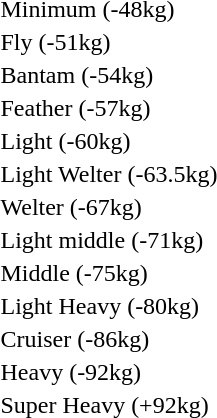<table>
<tr>
<td rowspan=2>Minimum (-48kg)</td>
<td rowspan=2></td>
<td rowspan=2></td>
<td></td>
</tr>
<tr>
<td></td>
</tr>
<tr>
<td rowspan=2>Fly (-51kg)</td>
<td rowspan=2></td>
<td rowspan=2></td>
<td></td>
</tr>
<tr>
<td></td>
</tr>
<tr>
<td rowspan=2>Bantam (-54kg)</td>
<td rowspan=2></td>
<td rowspan=2></td>
<td></td>
</tr>
<tr>
<td></td>
</tr>
<tr>
<td rowspan=2>Feather (-57kg)</td>
<td rowspan=2></td>
<td rowspan=2></td>
<td></td>
</tr>
<tr>
<td></td>
</tr>
<tr>
<td rowspan=2>Light (-60kg)</td>
<td rowspan=2></td>
<td rowspan=2></td>
<td></td>
</tr>
<tr>
<td></td>
</tr>
<tr>
<td rowspan=2>Light Welter (-63.5kg)</td>
<td rowspan=2></td>
<td rowspan=2></td>
<td></td>
</tr>
<tr>
<td></td>
</tr>
<tr>
<td rowspan=2>Welter (-67kg)</td>
<td rowspan=2></td>
<td rowspan=2></td>
<td></td>
</tr>
<tr>
<td></td>
</tr>
<tr>
<td rowspan=2>Light middle (-71kg)</td>
<td rowspan=2></td>
<td rowspan=2></td>
<td></td>
</tr>
<tr>
<td></td>
</tr>
<tr>
<td rowspan=2>Middle (-75kg)</td>
<td rowspan=2></td>
<td rowspan=2></td>
<td></td>
</tr>
<tr>
<td></td>
</tr>
<tr>
<td rowspan=2>Light Heavy (-80kg)</td>
<td rowspan=2></td>
<td rowspan=2></td>
<td></td>
</tr>
<tr>
<td></td>
</tr>
<tr>
<td>Cruiser (-86kg)</td>
<td></td>
<td></td>
<td></td>
</tr>
<tr>
<td rowspan=2>Heavy (-92kg)</td>
<td rowspan=2></td>
<td rowspan=2></td>
<td></td>
</tr>
<tr>
<td></td>
</tr>
<tr>
<td>Super Heavy (+92kg)</td>
<td></td>
<td></td>
<td></td>
</tr>
</table>
